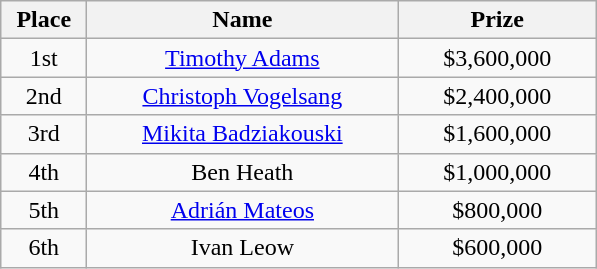<table class="wikitable">
<tr>
<th style="width:50px;">Place</th>
<th style="width:200px;">Name</th>
<th style="width:125px;">Prize</th>
</tr>
<tr>
<td style="text-align:center;">1st</td>
<td style="text-align:center;"> <a href='#'>Timothy Adams</a></td>
<td style="text-align:center;">$3,600,000</td>
</tr>
<tr>
<td style="text-align:center;">2nd</td>
<td style="text-align:center;"> <a href='#'>Christoph Vogelsang</a></td>
<td style="text-align:center;">$2,400,000</td>
</tr>
<tr>
<td style="text-align:center;">3rd</td>
<td style="text-align:center;"> <a href='#'>Mikita Badziakouski</a></td>
<td style="text-align:center;">$1,600,000</td>
</tr>
<tr>
<td style="text-align:center;">4th</td>
<td style="text-align:center;"> Ben Heath</td>
<td style="text-align:center;">$1,000,000</td>
</tr>
<tr>
<td style="text-align:center;">5th</td>
<td style="text-align:center;"> <a href='#'>Adrián Mateos</a></td>
<td style="text-align:center;">$800,000</td>
</tr>
<tr>
<td style="text-align:center;">6th</td>
<td style="text-align:center;"> Ivan Leow</td>
<td style="text-align:center;">$600,000</td>
</tr>
</table>
